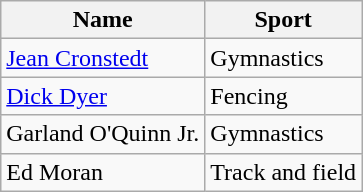<table class="wikitable">
<tr>
<th>Name</th>
<th>Sport</th>
</tr>
<tr>
<td> <a href='#'>Jean Cronstedt</a></td>
<td>Gymnastics</td>
</tr>
<tr>
<td> <a href='#'>Dick Dyer</a></td>
<td>Fencing</td>
</tr>
<tr>
<td> Garland O'Quinn Jr.</td>
<td>Gymnastics</td>
</tr>
<tr>
<td> Ed Moran</td>
<td>Track and field</td>
</tr>
</table>
